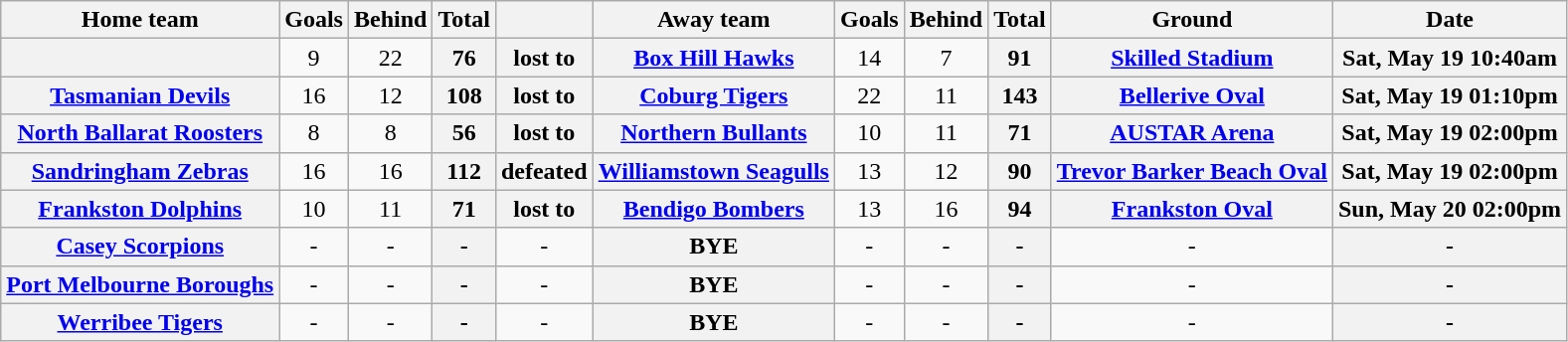<table class="wikitable">
<tr>
<th align=center>Home team</th>
<th align=center>Goals</th>
<th align=center>Behind</th>
<th align=center>Total</th>
<th align=center></th>
<th align=center>Away team</th>
<th align=center>Goals</th>
<th align=center>Behind</th>
<th align=center>Total</th>
<th align=center>Ground</th>
<th align=center>Date</th>
</tr>
<tr>
<th align=center></th>
<td align=center>9</td>
<td align=center>22</td>
<th align=center>76</th>
<th align=center>lost to</th>
<th align=center><a href='#'>Box Hill Hawks</a></th>
<td align=center>14</td>
<td align=center>7</td>
<th align=center>91</th>
<th align=center><a href='#'>Skilled Stadium</a></th>
<th align=center>Sat, May 19 10:40am</th>
</tr>
<tr>
<th align=center><a href='#'>Tasmanian Devils</a></th>
<td align=center>16</td>
<td align=center>12</td>
<th align=center>108</th>
<th align=center>lost to</th>
<th align=center><a href='#'>Coburg Tigers</a></th>
<td align=center>22</td>
<td align=center>11</td>
<th align=center>143</th>
<th align=center><a href='#'>Bellerive Oval</a></th>
<th align=center>Sat, May 19 01:10pm</th>
</tr>
<tr>
<th align=center><a href='#'>North Ballarat Roosters</a></th>
<td align=center>8</td>
<td align=center>8</td>
<th align=center>56</th>
<th align=center>lost to</th>
<th align=center><a href='#'>Northern Bullants</a></th>
<td align=center>10</td>
<td align=center>11</td>
<th align=center>71</th>
<th align=center><a href='#'>AUSTAR Arena</a></th>
<th align=center>Sat, May 19 02:00pm</th>
</tr>
<tr>
<th align=center><a href='#'>Sandringham Zebras</a></th>
<td align=center>16</td>
<td align=center>16</td>
<th align=center>112</th>
<th align=center>defeated</th>
<th align=center><a href='#'>Williamstown Seagulls</a></th>
<td align=center>13</td>
<td align=center>12</td>
<th align=center>90</th>
<th align=center><a href='#'>Trevor Barker Beach Oval</a></th>
<th align=center>Sat, May 19 02:00pm</th>
</tr>
<tr>
<th align=center><a href='#'>Frankston Dolphins</a></th>
<td align=center>10</td>
<td align=center>11</td>
<th align=center>71</th>
<th align=center>lost to</th>
<th align=center><a href='#'>Bendigo Bombers</a></th>
<td align=center>13</td>
<td align=center>16</td>
<th align=center>94</th>
<th align=center><a href='#'>Frankston Oval</a></th>
<th align=center>Sun, May 20 02:00pm</th>
</tr>
<tr>
<th align=center><a href='#'>Casey Scorpions</a></th>
<td align=center>-</td>
<td align=center>-</td>
<th align=center>-</th>
<td align=center>-</td>
<th align=center>BYE</th>
<td align=center>-</td>
<td align=center>-</td>
<th align=center>-</th>
<td align=center>-</td>
<th align=center>-</th>
</tr>
<tr>
<th align=center><a href='#'>Port Melbourne Boroughs</a></th>
<td align=center>-</td>
<td align=center>-</td>
<th align=center>-</th>
<td align=center>-</td>
<th align=center>BYE</th>
<td align=center>-</td>
<td align=center>-</td>
<th align=center>-</th>
<td align=center>-</td>
<th align=center>-</th>
</tr>
<tr>
<th align=center><a href='#'>Werribee Tigers</a></th>
<td align=center>-</td>
<td align=center>-</td>
<th align=center>-</th>
<td align=center>-</td>
<th align=center>BYE</th>
<td align=center>-</td>
<td align=center>-</td>
<th align=center>-</th>
<td align=center>-</td>
<th align=center>-</th>
</tr>
</table>
